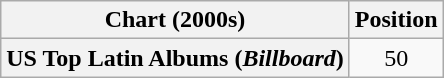<table class="wikitable plainrowheaders" style="text-align:center">
<tr>
<th scope="col">Chart (2000s)</th>
<th scope="col">Position</th>
</tr>
<tr>
<th scope="row">US Top Latin Albums (<em>Billboard</em>)</th>
<td>50</td>
</tr>
</table>
